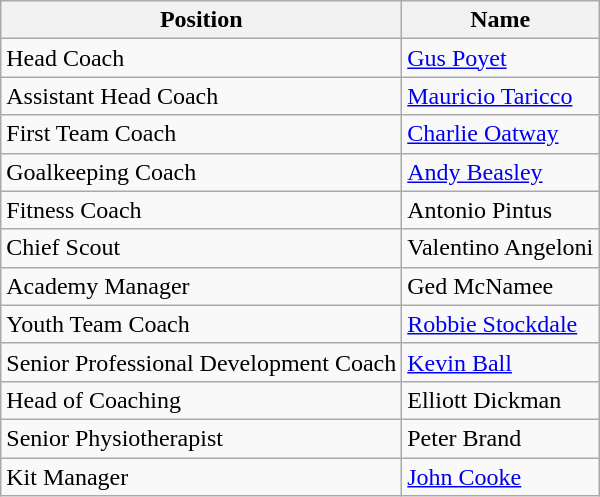<table class="wikitable">
<tr>
<th>Position</th>
<th>Name</th>
</tr>
<tr>
<td>Head Coach</td>
<td><a href='#'>Gus Poyet</a></td>
</tr>
<tr>
<td>Assistant Head Coach</td>
<td><a href='#'>Mauricio Taricco</a></td>
</tr>
<tr>
<td>First Team Coach</td>
<td><a href='#'>Charlie Oatway</a></td>
</tr>
<tr>
<td>Goalkeeping Coach</td>
<td><a href='#'>Andy Beasley</a></td>
</tr>
<tr>
<td>Fitness Coach</td>
<td>Antonio Pintus</td>
</tr>
<tr>
<td>Chief Scout</td>
<td>Valentino Angeloni</td>
</tr>
<tr>
<td>Academy Manager</td>
<td>Ged McNamee</td>
</tr>
<tr>
<td>Youth Team Coach</td>
<td><a href='#'>Robbie Stockdale</a></td>
</tr>
<tr>
<td>Senior Professional Development Coach</td>
<td><a href='#'>Kevin Ball</a></td>
</tr>
<tr>
<td>Head of Coaching</td>
<td>Elliott Dickman</td>
</tr>
<tr>
<td>Senior Physiotherapist</td>
<td>Peter Brand</td>
</tr>
<tr>
<td>Kit Manager</td>
<td><a href='#'>John Cooke</a></td>
</tr>
</table>
